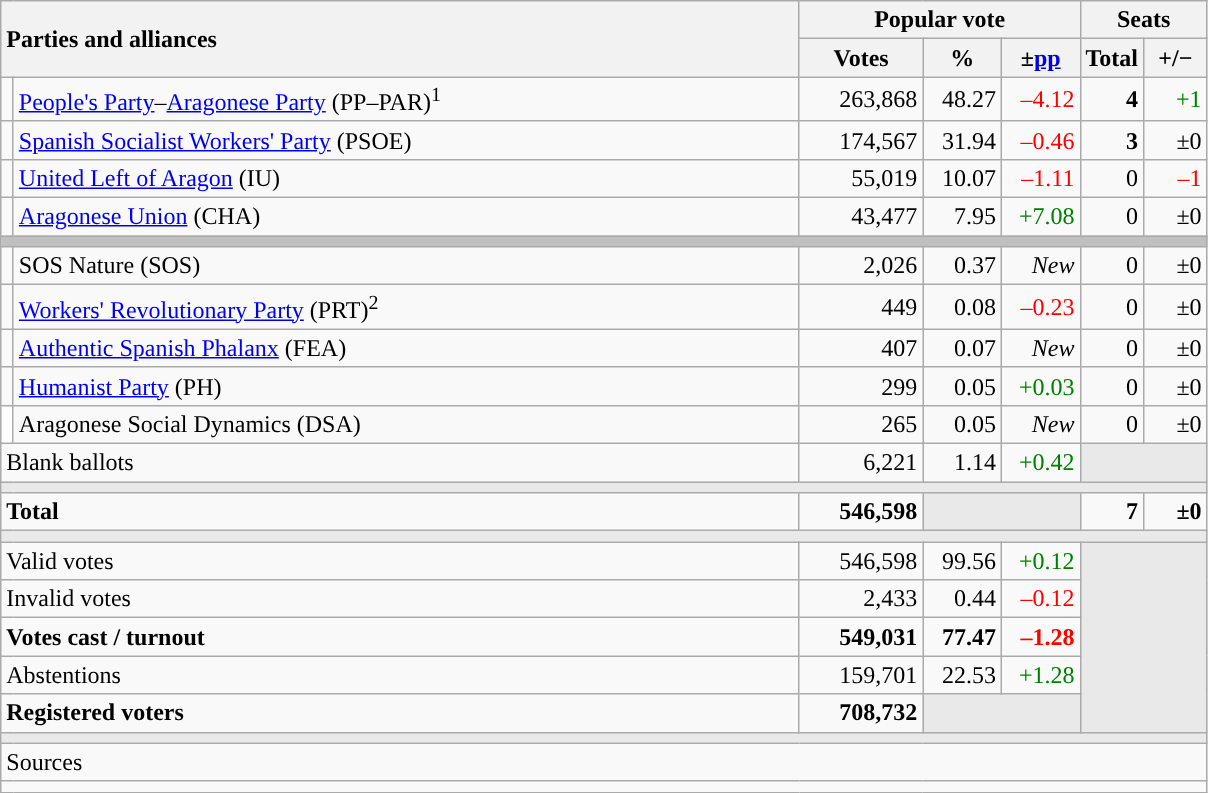<table class="wikitable" style="text-align:right;">
<tr>
<th style="text-align:left;" rowspan="2" colspan="2" width="525">Parties and alliances</th>
<th colspan="3">Popular vote</th>
<th colspan="2">Seats</th>
</tr>
<tr>
<th width="75">Votes</th>
<th width="45">%</th>
<th width="45">±<a href='#'>pp</a></th>
<th width="35">Total</th>
<th width="35">+/−</th>
</tr>
<tr>
<td width="1" style="color:inherit;background:"></td>
<td align="left"><a href='#'>People's Party</a>–<a href='#'>Aragonese Party</a> (PP–PAR)<sup>1</sup></td>
<td>263,868</td>
<td>48.27</td>
<td style="color:red;">–4.12</td>
<td><strong>4</strong></td>
<td style="color:green;">+1</td>
</tr>
<tr>
<td style="color:inherit;background:"></td>
<td align="left"><a href='#'>Spanish Socialist Workers' Party</a> (PSOE)</td>
<td>174,567</td>
<td>31.94</td>
<td style="color:red;">–0.46</td>
<td><strong>3</strong></td>
<td>±0</td>
</tr>
<tr>
<td style="color:inherit;background:"></td>
<td align="left"><a href='#'>United Left of Aragon</a> (IU)</td>
<td>55,019</td>
<td>10.07</td>
<td style="color:red;">–1.11</td>
<td>0</td>
<td style="color:red;">–1</td>
</tr>
<tr>
<td style="color:inherit;background:"></td>
<td align="left"><a href='#'>Aragonese Union</a> (CHA)</td>
<td>43,477</td>
<td>7.95</td>
<td style="color:green;">+7.08</td>
<td>0</td>
<td>±0</td>
</tr>
<tr>
<td colspan="7" bgcolor="#C0C0C0"></td>
</tr>
<tr>
<td style="color:inherit;background:"></td>
<td align="left">SOS Nature (SOS)</td>
<td>2,026</td>
<td>0.37</td>
<td><em>New</em></td>
<td>0</td>
<td>±0</td>
</tr>
<tr>
<td style="color:inherit;background:"></td>
<td align="left"><a href='#'>Workers' Revolutionary Party</a> (PRT)<sup>2</sup></td>
<td>449</td>
<td>0.08</td>
<td style="color:red;">–0.23</td>
<td>0</td>
<td>±0</td>
</tr>
<tr>
<td style="color:inherit;background:"></td>
<td align="left"><a href='#'>Authentic Spanish Phalanx</a> (FEA)</td>
<td>407</td>
<td>0.07</td>
<td><em>New</em></td>
<td>0</td>
<td>±0</td>
</tr>
<tr>
<td style="color:inherit;background:"></td>
<td align="left"><a href='#'>Humanist Party</a> (PH)</td>
<td>299</td>
<td>0.05</td>
<td style="color:green;">+0.03</td>
<td>0</td>
<td>±0</td>
</tr>
<tr>
<td bgcolor="white"></td>
<td align="left">Aragonese Social Dynamics (DSA)</td>
<td>265</td>
<td>0.05</td>
<td><em>New</em></td>
<td>0</td>
<td>±0</td>
</tr>
<tr>
<td align="left" colspan="2">Blank ballots</td>
<td>6,221</td>
<td>1.14</td>
<td style="color:green;">+0.42</td>
<td bgcolor="#E9E9E9" colspan="2"></td>
</tr>
<tr>
<td colspan="7" bgcolor="#E9E9E9"></td>
</tr>
<tr style="font-weight:bold;">
<td align="left" colspan="2">Total</td>
<td>546,598</td>
<td bgcolor="#E9E9E9" colspan="2"></td>
<td>7</td>
<td>±0</td>
</tr>
<tr>
<td colspan="7" bgcolor="#E9E9E9"></td>
</tr>
<tr>
<td align="left" colspan="2">Valid votes</td>
<td>546,598</td>
<td>99.56</td>
<td style="color:green;">+0.12</td>
<td bgcolor="#E9E9E9" colspan="2" rowspan="5"></td>
</tr>
<tr>
<td align="left" colspan="2">Invalid votes</td>
<td>2,433</td>
<td>0.44</td>
<td style="color:red;">–0.12</td>
</tr>
<tr style="font-weight:bold;">
<td align="left" colspan="2">Votes cast / turnout</td>
<td>549,031</td>
<td>77.47</td>
<td style="color:red;">–1.28</td>
</tr>
<tr>
<td align="left" colspan="2">Abstentions</td>
<td>159,701</td>
<td>22.53</td>
<td style="color:green;">+1.28</td>
</tr>
<tr style="font-weight:bold;">
<td align="left" colspan="2">Registered voters</td>
<td>708,732</td>
<td bgcolor="#E9E9E9" colspan="2"></td>
</tr>
<tr>
<td colspan="7" bgcolor="#E9E9E9"></td>
</tr>
<tr>
<td align="left" colspan="7">Sources</td>
</tr>
<tr>
<td colspan="7" style="text-align:left; max-width:790px;"></td>
</tr>
</table>
